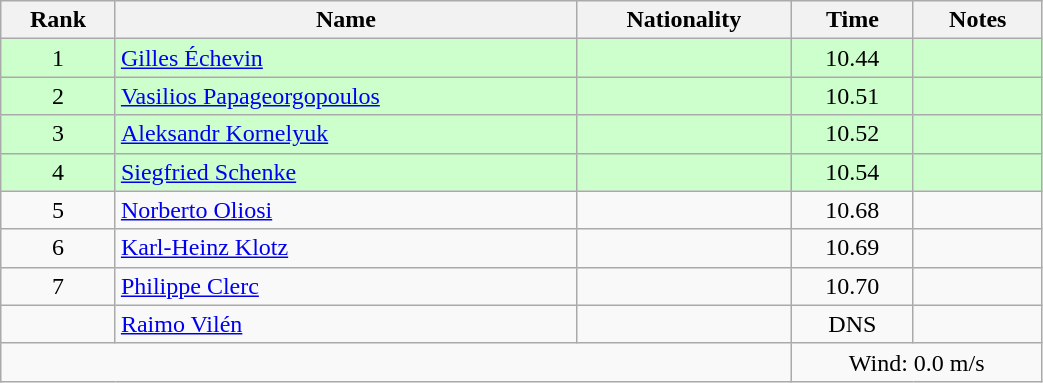<table class="wikitable sortable" style="text-align:center;width: 55%">
<tr>
<th>Rank</th>
<th>Name</th>
<th>Nationality</th>
<th>Time</th>
<th>Notes</th>
</tr>
<tr bgcolor=ccffcc>
<td>1</td>
<td align=left><a href='#'>Gilles Échevin</a></td>
<td align=left></td>
<td>10.44</td>
<td></td>
</tr>
<tr bgcolor=ccffcc>
<td>2</td>
<td align=left><a href='#'>Vasilios Papageorgopoulos</a></td>
<td align=left></td>
<td>10.51</td>
<td></td>
</tr>
<tr bgcolor=ccffcc>
<td>3</td>
<td align=left><a href='#'>Aleksandr Kornelyuk</a></td>
<td align=left></td>
<td>10.52</td>
<td></td>
</tr>
<tr bgcolor=ccffcc>
<td>4</td>
<td align=left><a href='#'>Siegfried Schenke</a></td>
<td align=left></td>
<td>10.54</td>
<td></td>
</tr>
<tr>
<td>5</td>
<td align=left><a href='#'>Norberto Oliosi</a></td>
<td align=left></td>
<td>10.68</td>
<td></td>
</tr>
<tr>
<td>6</td>
<td align=left><a href='#'>Karl-Heinz Klotz</a></td>
<td align=left></td>
<td>10.69</td>
<td></td>
</tr>
<tr>
<td>7</td>
<td align=left><a href='#'>Philippe Clerc</a></td>
<td align=left></td>
<td>10.70</td>
<td></td>
</tr>
<tr>
<td></td>
<td align=left><a href='#'>Raimo Vilén</a></td>
<td align=left></td>
<td>DNS</td>
<td></td>
</tr>
<tr>
<td colspan="3"></td>
<td colspan="2">Wind: 0.0 m/s</td>
</tr>
</table>
